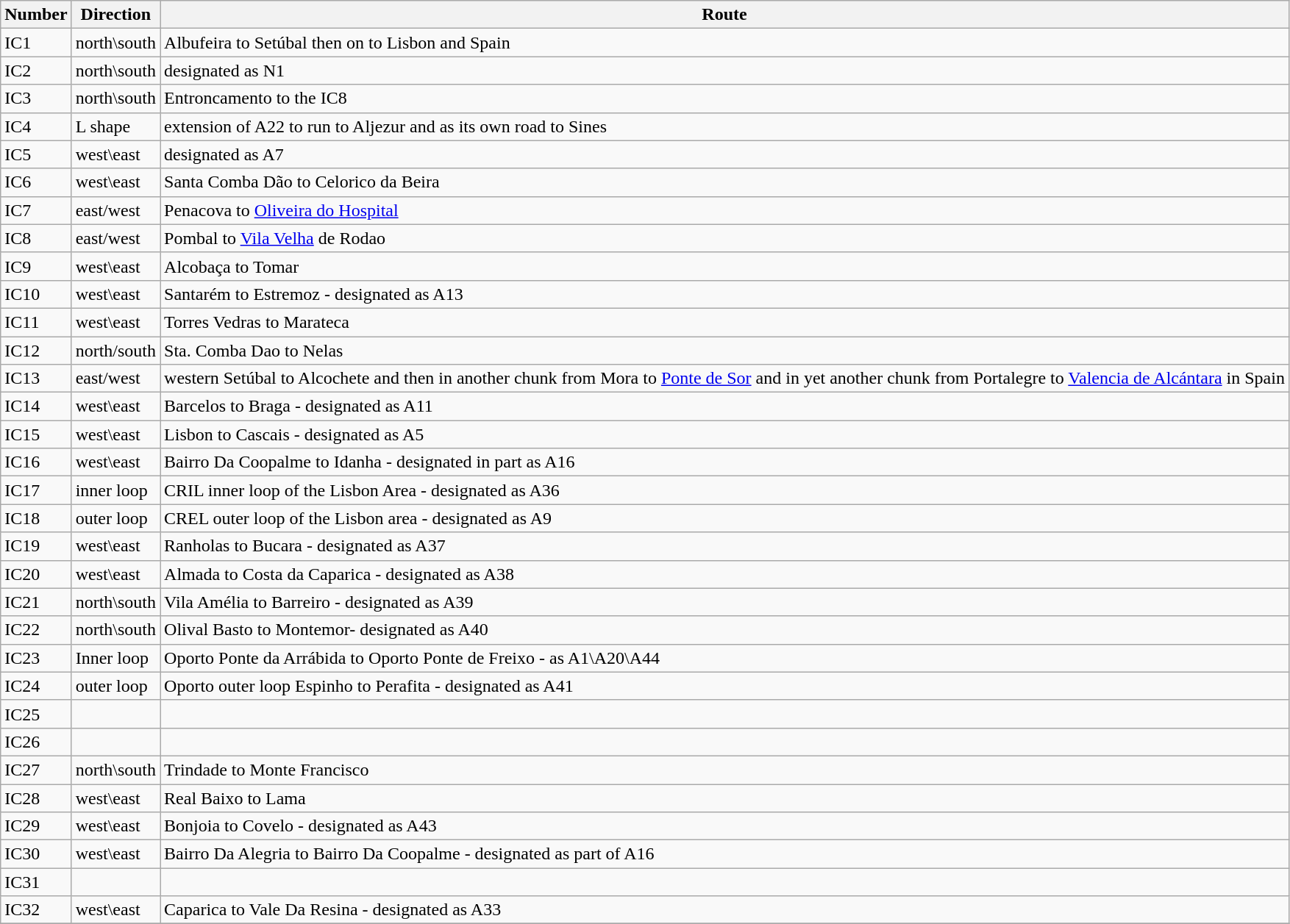<table class="wikitable">
<tr>
<th>Number</th>
<th>Direction</th>
<th>Route</th>
</tr>
<tr>
<td>IC1</td>
<td>north\south</td>
<td>Albufeira to Setúbal then on to Lisbon and Spain</td>
</tr>
<tr>
<td>IC2</td>
<td>north\south</td>
<td>designated as N1</td>
</tr>
<tr>
<td>IC3</td>
<td>north\south</td>
<td>Entroncamento to the IC8</td>
</tr>
<tr>
<td>IC4</td>
<td>L shape</td>
<td>extension of A22 to run to Aljezur and as its own road to Sines</td>
</tr>
<tr>
<td>IC5</td>
<td>west\east</td>
<td>designated as A7</td>
</tr>
<tr>
<td>IC6</td>
<td>west\east</td>
<td>Santa Comba Dão to Celorico da Beira</td>
</tr>
<tr>
<td>IC7</td>
<td>east/west</td>
<td>Penacova to <a href='#'>Oliveira do Hospital</a></td>
</tr>
<tr>
<td>IC8</td>
<td>east/west</td>
<td>Pombal to <a href='#'>Vila Velha</a> de Rodao</td>
</tr>
<tr>
<td>IC9</td>
<td>west\east</td>
<td>Alcobaça to Tomar</td>
</tr>
<tr>
<td>IC10</td>
<td>west\east</td>
<td>Santarém  to Estremoz - designated as A13</td>
</tr>
<tr>
<td>IC11</td>
<td>west\east</td>
<td>Torres Vedras to Marateca</td>
</tr>
<tr>
<td>IC12</td>
<td>north/south</td>
<td>Sta. Comba Dao to Nelas</td>
</tr>
<tr>
<td>IC13</td>
<td>east/west</td>
<td>western Setúbal to Alcochete and then in another chunk from Mora to <a href='#'>Ponte de Sor</a> and in yet another chunk from Portalegre to <a href='#'>Valencia de Alcántara</a> in Spain</td>
</tr>
<tr>
<td>IC14</td>
<td>west\east</td>
<td>Barcelos to Braga - designated as A11</td>
</tr>
<tr>
<td>IC15</td>
<td>west\east</td>
<td>Lisbon to Cascais - designated as A5</td>
</tr>
<tr>
<td>IC16</td>
<td>west\east</td>
<td>Bairro Da Coopalme to Idanha - designated  in part as A16</td>
</tr>
<tr>
<td>IC17</td>
<td>inner loop</td>
<td>CRIL inner loop of the Lisbon Area - designated as A36</td>
</tr>
<tr>
<td>IC18</td>
<td>outer loop</td>
<td>CREL outer loop of the Lisbon area - designated as A9</td>
</tr>
<tr>
<td>IC19</td>
<td>west\east</td>
<td>Ranholas to Bucara - designated as A37</td>
</tr>
<tr>
<td>IC20</td>
<td>west\east</td>
<td>Almada to Costa da Caparica - designated as A38</td>
</tr>
<tr>
<td>IC21</td>
<td>north\south</td>
<td>Vila Amélia  to Barreiro - designated as A39</td>
</tr>
<tr>
<td>IC22</td>
<td>north\south</td>
<td>Olival Basto to Montemor- designated as A40</td>
</tr>
<tr>
<td>IC23</td>
<td>Inner loop</td>
<td>Oporto Ponte da Arrábida to Oporto Ponte de Freixo - as A1\A20\A44</td>
</tr>
<tr>
<td>IC24</td>
<td>outer loop</td>
<td>Oporto outer loop Espinho to Perafita - designated as A41</td>
</tr>
<tr>
<td>IC25</td>
<td></td>
<td></td>
</tr>
<tr>
<td>IC26</td>
<td></td>
<td></td>
</tr>
<tr>
<td>IC27</td>
<td>north\south</td>
<td>Trindade to Monte Francisco</td>
</tr>
<tr>
<td>IC28</td>
<td>west\east</td>
<td>Real Baixo to Lama</td>
</tr>
<tr>
<td>IC29</td>
<td>west\east</td>
<td>Bonjoia to Covelo - designated as A43</td>
</tr>
<tr>
<td>IC30</td>
<td>west\east</td>
<td>Bairro Da Alegria to Bairro Da Coopalme - designated as part of A16</td>
</tr>
<tr>
<td>IC31</td>
<td></td>
<td></td>
</tr>
<tr>
<td>IC32</td>
<td>west\east</td>
<td>Caparica to Vale Da Resina - designated as A33</td>
</tr>
<tr>
</tr>
</table>
